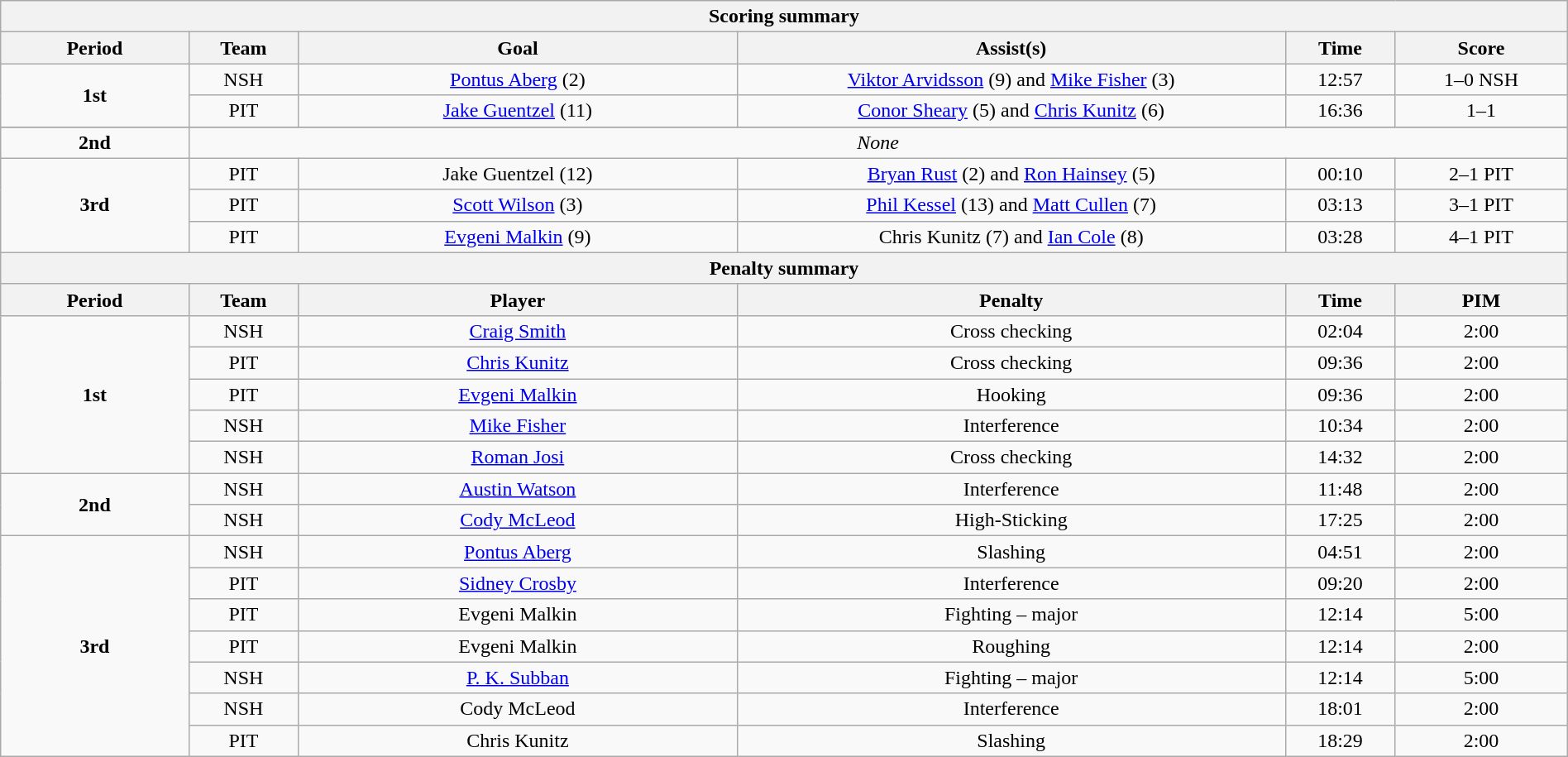<table style="width:100%;" class="wikitable">
<tr>
<th colspan=6>Scoring summary</th>
</tr>
<tr>
<th style="width:12%;">Period</th>
<th style="width:7%;">Team</th>
<th style="width:28%;">Goal</th>
<th style="width:35%;">Assist(s)</th>
<th style="width:7%;">Time</th>
<th style="width:11%;">Score</th>
</tr>
<tr>
<td style="text-align:center;" rowspan="2"><strong>1st</strong></td>
<td align=center>NSH</td>
<td align=center><a href='#'>Pontus Aberg</a> (2)</td>
<td align=center><a href='#'>Viktor Arvidsson</a> (9) and <a href='#'>Mike Fisher</a> (3)</td>
<td align=center>12:57</td>
<td align=center>1–0 NSH</td>
</tr>
<tr>
<td align=center>PIT</td>
<td align=center><a href='#'>Jake Guentzel</a> (11)</td>
<td align=center><a href='#'>Conor Sheary</a> (5) and <a href='#'>Chris Kunitz</a> (6)</td>
<td align=center>16:36</td>
<td align=center>1–1</td>
</tr>
<tr>
</tr>
<tr style="text-align:center;">
<td><strong>2nd</strong></td>
<td colspan="5"><em>None</em></td>
</tr>
<tr>
<td style="text-align:center;" rowspan="3"><strong>3rd</strong></td>
<td align=center>PIT</td>
<td align=center>Jake Guentzel (12)</td>
<td align=center><a href='#'>Bryan Rust</a> (2) and <a href='#'>Ron Hainsey</a> (5)</td>
<td align=center>00:10</td>
<td align=center>2–1 PIT</td>
</tr>
<tr>
<td align=center>PIT</td>
<td align=center><a href='#'>Scott Wilson</a> (3)</td>
<td align=center><a href='#'>Phil Kessel</a> (13) and <a href='#'>Matt Cullen</a> (7)</td>
<td align=center>03:13</td>
<td align=center>3–1 PIT</td>
</tr>
<tr>
<td align=center>PIT</td>
<td align=center><a href='#'>Evgeni Malkin</a> (9)</td>
<td align=center>Chris Kunitz (7) and <a href='#'>Ian Cole</a> (8)</td>
<td align=center>03:28</td>
<td align=center>4–1 PIT</td>
</tr>
<tr>
<th colspan=6>Penalty summary</th>
</tr>
<tr>
<th style="width:12%;">Period</th>
<th style="width:7%;">Team</th>
<th style="width:28%;">Player</th>
<th style="width:35%;">Penalty</th>
<th style="width:7%;">Time</th>
<th style="width:11%;">PIM</th>
</tr>
<tr>
<td style="text-align:center;" rowspan="5"><strong>1st</strong></td>
<td align=center>NSH</td>
<td align=center><a href='#'>Craig Smith</a></td>
<td align=center>Cross checking</td>
<td align=center>02:04</td>
<td align=center>2:00</td>
</tr>
<tr>
<td align=center>PIT</td>
<td align=center><a href='#'>Chris Kunitz</a></td>
<td align=center>Cross checking</td>
<td align=center>09:36</td>
<td align=center>2:00</td>
</tr>
<tr>
<td align=center>PIT</td>
<td align=center><a href='#'>Evgeni Malkin</a></td>
<td align=center>Hooking</td>
<td align=center>09:36</td>
<td align=center>2:00</td>
</tr>
<tr>
<td align=center>NSH</td>
<td align=center><a href='#'>Mike Fisher</a></td>
<td align=center>Interference</td>
<td align=center>10:34</td>
<td align=center>2:00</td>
</tr>
<tr>
<td align=center>NSH</td>
<td align=center><a href='#'>Roman Josi</a></td>
<td align=center>Cross checking</td>
<td align=center>14:32</td>
<td align=center>2:00</td>
</tr>
<tr>
<td style="text-align:center;" rowspan="2"><strong>2nd</strong></td>
<td align=center>NSH</td>
<td align=center><a href='#'>Austin Watson</a></td>
<td align=center>Interference</td>
<td align=center>11:48</td>
<td align=center>2:00</td>
</tr>
<tr>
<td align=center>NSH</td>
<td align=center><a href='#'>Cody McLeod</a></td>
<td align=center>High-Sticking</td>
<td align=center>17:25</td>
<td align=center>2:00</td>
</tr>
<tr>
<td style="text-align:center;" rowspan="7"><strong>3rd</strong></td>
<td align=center>NSH</td>
<td align=center><a href='#'>Pontus Aberg</a></td>
<td align=center>Slashing</td>
<td align=center>04:51</td>
<td align=center>2:00</td>
</tr>
<tr>
<td align=center>PIT</td>
<td align=center><a href='#'>Sidney Crosby</a></td>
<td align=center>Interference</td>
<td align=center>09:20</td>
<td align=center>2:00</td>
</tr>
<tr>
<td align=center>PIT</td>
<td align=center>Evgeni Malkin</td>
<td align=center>Fighting – major</td>
<td align=center>12:14</td>
<td align=center>5:00</td>
</tr>
<tr>
<td align=center>PIT</td>
<td align=center>Evgeni Malkin</td>
<td align=center>Roughing</td>
<td align=center>12:14</td>
<td align=center>2:00</td>
</tr>
<tr>
<td align=center>NSH</td>
<td align=center><a href='#'>P. K. Subban</a></td>
<td align=center>Fighting – major</td>
<td align=center>12:14</td>
<td align=center>5:00</td>
</tr>
<tr>
<td align=center>NSH</td>
<td align=center>Cody McLeod</td>
<td align=center>Interference</td>
<td align=center>18:01</td>
<td align=center>2:00</td>
</tr>
<tr>
<td align=center>PIT</td>
<td align=center>Chris Kunitz</td>
<td align=center>Slashing</td>
<td align=center>18:29</td>
<td align=center>2:00</td>
</tr>
</table>
